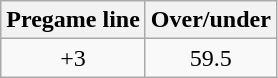<table class="wikitable" style="margin-left: auto; margin-right: auto; border: none; display: inline-table;">
<tr align="center">
<th style=>Pregame line</th>
<th style=>Over/under</th>
</tr>
<tr align="center">
<td>+3</td>
<td>59.5</td>
</tr>
</table>
